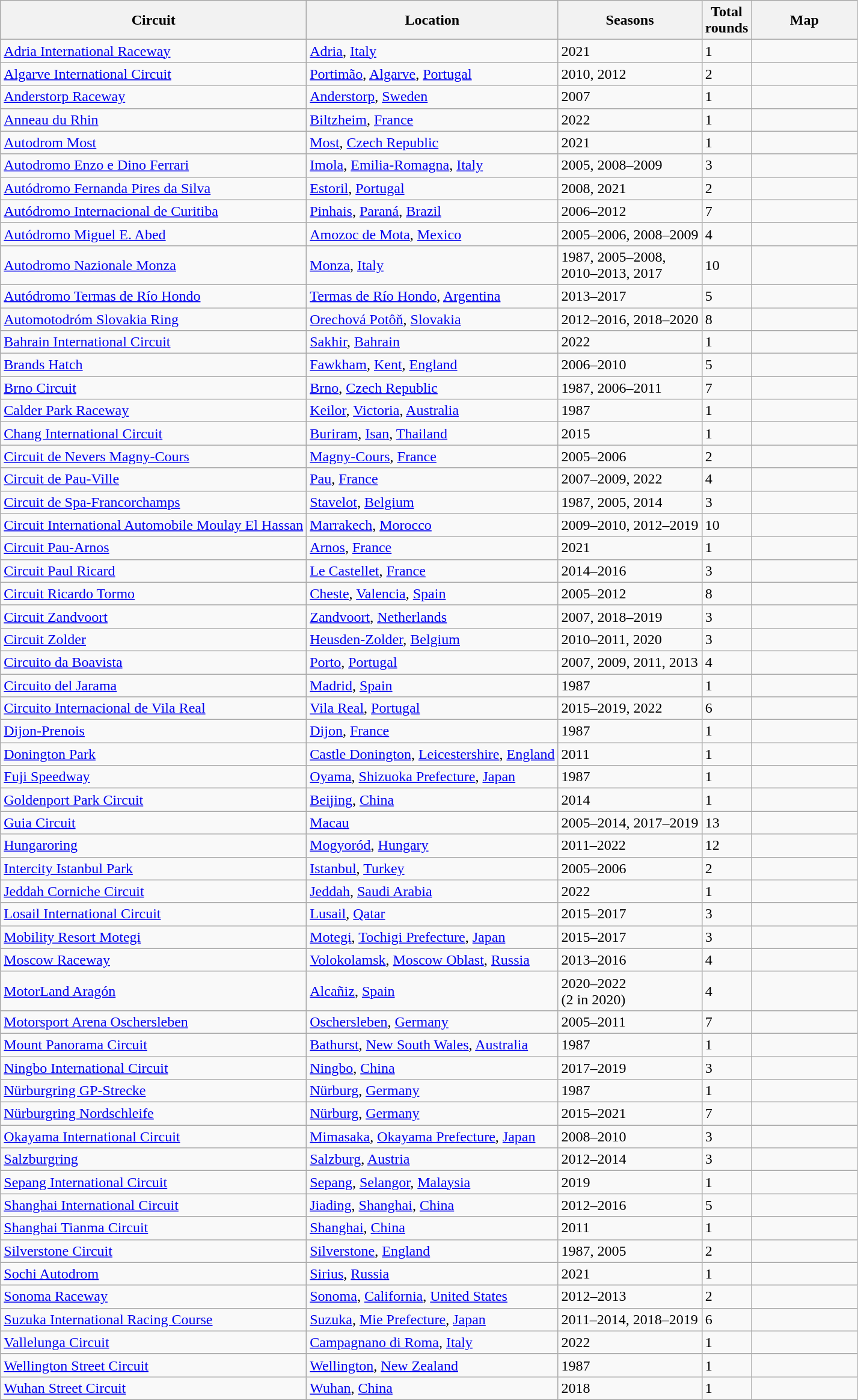<table class="wikitable sortable">
<tr>
<th>Circuit</th>
<th>Location</th>
<th>Seasons</th>
<th>Total<br>rounds</th>
<th width="110px">Map</th>
</tr>
<tr>
<td><a href='#'>Adria International Raceway</a></td>
<td> <a href='#'>Adria</a>, <a href='#'>Italy</a></td>
<td>2021</td>
<td>1</td>
<td></td>
</tr>
<tr>
<td><a href='#'>Algarve International Circuit</a></td>
<td> <a href='#'>Portimão</a>, <a href='#'>Algarve</a>, <a href='#'>Portugal</a></td>
<td>2010, 2012</td>
<td>2</td>
<td></td>
</tr>
<tr>
<td><a href='#'>Anderstorp Raceway</a></td>
<td> <a href='#'>Anderstorp</a>, <a href='#'>Sweden</a></td>
<td>2007</td>
<td>1</td>
<td></td>
</tr>
<tr>
<td><a href='#'>Anneau du Rhin</a></td>
<td> <a href='#'>Biltzheim</a>, <a href='#'>France</a></td>
<td>2022</td>
<td>1</td>
<td></td>
</tr>
<tr>
<td><a href='#'>Autodrom Most</a></td>
<td> <a href='#'>Most</a>, <a href='#'>Czech Republic</a></td>
<td>2021</td>
<td>1</td>
<td></td>
</tr>
<tr>
<td><a href='#'>Autodromo Enzo e Dino Ferrari</a></td>
<td> <a href='#'>Imola</a>, <a href='#'>Emilia-Romagna</a>, <a href='#'>Italy</a></td>
<td>2005, 2008–2009</td>
<td>3</td>
<td></td>
</tr>
<tr>
<td><a href='#'>Autódromo Fernanda Pires da Silva</a></td>
<td> <a href='#'>Estoril</a>, <a href='#'>Portugal</a></td>
<td>2008, 2021</td>
<td>2</td>
<td></td>
</tr>
<tr>
<td><a href='#'>Autódromo Internacional de Curitiba</a></td>
<td> <a href='#'>Pinhais</a>, <a href='#'>Paraná</a>, <a href='#'>Brazil</a></td>
<td>2006–2012</td>
<td>7</td>
<td></td>
</tr>
<tr>
<td><a href='#'>Autódromo Miguel E. Abed</a></td>
<td> <a href='#'>Amozoc de Mota</a>, <a href='#'>Mexico</a></td>
<td>2005–2006, 2008–2009</td>
<td>4</td>
<td></td>
</tr>
<tr>
<td><a href='#'>Autodromo Nazionale Monza</a></td>
<td> <a href='#'>Monza</a>, <a href='#'>Italy</a></td>
<td>1987, 2005–2008,<br>2010–2013, 2017</td>
<td>10</td>
<td></td>
</tr>
<tr>
<td><a href='#'>Autódromo Termas de Río Hondo</a></td>
<td> <a href='#'>Termas de Río Hondo</a>, <a href='#'>Argentina</a></td>
<td>2013–2017</td>
<td>5</td>
<td></td>
</tr>
<tr>
<td><a href='#'>Automotodróm Slovakia Ring</a></td>
<td> <a href='#'>Orechová Potôň</a>, <a href='#'>Slovakia</a></td>
<td>2012–2016, 2018–2020</td>
<td>8</td>
<td></td>
</tr>
<tr>
<td><a href='#'>Bahrain International Circuit</a></td>
<td> <a href='#'>Sakhir</a>, <a href='#'>Bahrain</a></td>
<td>2022</td>
<td>1</td>
<td></td>
</tr>
<tr>
<td><a href='#'>Brands Hatch</a></td>
<td> <a href='#'>Fawkham</a>, <a href='#'>Kent</a>, <a href='#'>England</a></td>
<td>2006–2010</td>
<td>5</td>
<td></td>
</tr>
<tr>
<td><a href='#'>Brno Circuit</a></td>
<td> <a href='#'>Brno</a>, <a href='#'>Czech Republic</a></td>
<td>1987, 2006–2011</td>
<td>7</td>
<td></td>
</tr>
<tr>
<td><a href='#'>Calder Park Raceway</a></td>
<td> <a href='#'>Keilor</a>, <a href='#'>Victoria</a>, <a href='#'>Australia</a></td>
<td>1987</td>
<td>1</td>
<td></td>
</tr>
<tr>
<td><a href='#'>Chang International Circuit</a></td>
<td> <a href='#'>Buriram</a>, <a href='#'>Isan</a>, <a href='#'>Thailand</a></td>
<td>2015</td>
<td>1</td>
<td></td>
</tr>
<tr>
<td><a href='#'>Circuit de Nevers Magny-Cours</a></td>
<td> <a href='#'>Magny-Cours</a>, <a href='#'>France</a></td>
<td>2005–2006</td>
<td>2</td>
<td></td>
</tr>
<tr>
<td><a href='#'>Circuit de Pau-Ville</a></td>
<td> <a href='#'>Pau</a>, <a href='#'>France</a></td>
<td>2007–2009, 2022</td>
<td>4</td>
<td></td>
</tr>
<tr>
<td><a href='#'>Circuit de Spa-Francorchamps</a></td>
<td> <a href='#'>Stavelot</a>, <a href='#'>Belgium</a></td>
<td>1987, 2005, 2014</td>
<td>3</td>
<td></td>
</tr>
<tr>
<td><a href='#'>Circuit International Automobile Moulay El Hassan</a></td>
<td> <a href='#'>Marrakech</a>, <a href='#'>Morocco</a></td>
<td>2009–2010, 2012–2019</td>
<td>10</td>
<td></td>
</tr>
<tr>
<td><a href='#'>Circuit Pau-Arnos</a></td>
<td> <a href='#'>Arnos</a>, <a href='#'>France</a></td>
<td>2021</td>
<td>1</td>
<td></td>
</tr>
<tr>
<td><a href='#'>Circuit Paul Ricard</a></td>
<td> <a href='#'>Le Castellet</a>, <a href='#'>France</a></td>
<td>2014–2016</td>
<td>3</td>
<td></td>
</tr>
<tr>
<td><a href='#'>Circuit Ricardo Tormo</a></td>
<td> <a href='#'>Cheste</a>, <a href='#'>Valencia</a>, <a href='#'>Spain</a></td>
<td>2005–2012</td>
<td>8</td>
<td></td>
</tr>
<tr>
<td><a href='#'>Circuit Zandvoort</a></td>
<td> <a href='#'>Zandvoort</a>, <a href='#'>Netherlands</a></td>
<td>2007, 2018–2019</td>
<td>3</td>
<td></td>
</tr>
<tr>
<td><a href='#'>Circuit Zolder</a></td>
<td> <a href='#'>Heusden-Zolder</a>, <a href='#'>Belgium</a></td>
<td>2010–2011, 2020</td>
<td>3</td>
<td></td>
</tr>
<tr>
<td><a href='#'>Circuito da Boavista</a></td>
<td> <a href='#'>Porto</a>, <a href='#'>Portugal</a></td>
<td>2007, 2009, 2011, 2013</td>
<td>4</td>
<td></td>
</tr>
<tr>
<td><a href='#'>Circuito del Jarama</a></td>
<td> <a href='#'>Madrid</a>, <a href='#'>Spain</a></td>
<td>1987</td>
<td>1</td>
<td></td>
</tr>
<tr>
<td><a href='#'>Circuito Internacional de Vila Real</a></td>
<td> <a href='#'>Vila Real</a>, <a href='#'>Portugal</a></td>
<td>2015–2019, 2022</td>
<td>6</td>
<td></td>
</tr>
<tr>
<td><a href='#'>Dijon-Prenois</a></td>
<td> <a href='#'>Dijon</a>, <a href='#'>France</a></td>
<td>1987</td>
<td>1</td>
<td></td>
</tr>
<tr>
<td><a href='#'>Donington Park</a></td>
<td> <a href='#'>Castle Donington</a>, <a href='#'>Leicestershire</a>, <a href='#'>England</a></td>
<td>2011</td>
<td>1</td>
<td></td>
</tr>
<tr>
<td><a href='#'>Fuji Speedway</a></td>
<td> <a href='#'>Oyama</a>, <a href='#'>Shizuoka Prefecture</a>, <a href='#'>Japan</a></td>
<td>1987</td>
<td>1</td>
<td></td>
</tr>
<tr>
<td><a href='#'>Goldenport Park Circuit</a></td>
<td> <a href='#'>Beijing</a>, <a href='#'>China</a></td>
<td>2014</td>
<td>1</td>
<td></td>
</tr>
<tr>
<td><a href='#'>Guia Circuit</a></td>
<td> <a href='#'>Macau</a></td>
<td>2005–2014, 2017–2019</td>
<td>13</td>
<td></td>
</tr>
<tr>
<td><a href='#'>Hungaroring</a></td>
<td> <a href='#'>Mogyoród</a>, <a href='#'>Hungary</a></td>
<td>2011–2022</td>
<td>12</td>
<td></td>
</tr>
<tr>
<td><a href='#'>Intercity Istanbul Park</a></td>
<td> <a href='#'>Istanbul</a>, <a href='#'>Turkey</a></td>
<td>2005–2006</td>
<td>2</td>
<td></td>
</tr>
<tr>
<td><a href='#'>Jeddah Corniche Circuit</a></td>
<td> <a href='#'>Jeddah</a>, <a href='#'>Saudi Arabia</a></td>
<td>2022</td>
<td>1</td>
<td></td>
</tr>
<tr>
<td><a href='#'>Losail International Circuit</a></td>
<td> <a href='#'>Lusail</a>, <a href='#'>Qatar</a></td>
<td>2015–2017</td>
<td>3</td>
<td></td>
</tr>
<tr>
<td><a href='#'>Mobility Resort Motegi</a></td>
<td> <a href='#'>Motegi</a>, <a href='#'>Tochigi Prefecture</a>, <a href='#'>Japan</a></td>
<td>2015–2017</td>
<td>3</td>
<td></td>
</tr>
<tr>
<td><a href='#'>Moscow Raceway</a></td>
<td> <a href='#'>Volokolamsk</a>, <a href='#'>Moscow Oblast</a>, <a href='#'>Russia</a></td>
<td>2013–2016</td>
<td>4</td>
<td></td>
</tr>
<tr>
<td><a href='#'>MotorLand Aragón</a></td>
<td> <a href='#'>Alcañiz</a>, <a href='#'>Spain</a></td>
<td>2020–2022<br>(2 in 2020)</td>
<td>4</td>
<td></td>
</tr>
<tr>
<td><a href='#'>Motorsport Arena Oschersleben</a></td>
<td> <a href='#'>Oschersleben</a>, <a href='#'>Germany</a></td>
<td>2005–2011</td>
<td>7</td>
<td></td>
</tr>
<tr>
<td><a href='#'>Mount Panorama Circuit</a></td>
<td> <a href='#'>Bathurst</a>, <a href='#'>New South Wales</a>, <a href='#'>Australia</a></td>
<td>1987</td>
<td>1</td>
<td></td>
</tr>
<tr>
<td><a href='#'>Ningbo International Circuit</a></td>
<td> <a href='#'>Ningbo</a>, <a href='#'>China</a></td>
<td>2017–2019</td>
<td>3</td>
<td></td>
</tr>
<tr>
<td><a href='#'>Nürburgring GP-Strecke</a></td>
<td> <a href='#'>Nürburg</a>, <a href='#'>Germany</a></td>
<td>1987</td>
<td>1</td>
<td></td>
</tr>
<tr>
<td><a href='#'>Nürburgring Nordschleife</a></td>
<td> <a href='#'>Nürburg</a>, <a href='#'>Germany</a></td>
<td>2015–2021</td>
<td>7</td>
<td></td>
</tr>
<tr>
<td><a href='#'>Okayama International Circuit</a></td>
<td> <a href='#'>Mimasaka</a>, <a href='#'>Okayama Prefecture</a>, <a href='#'>Japan</a></td>
<td>2008–2010</td>
<td>3</td>
<td></td>
</tr>
<tr>
<td><a href='#'>Salzburgring</a></td>
<td> <a href='#'>Salzburg</a>, <a href='#'>Austria</a></td>
<td>2012–2014</td>
<td>3</td>
<td></td>
</tr>
<tr>
<td><a href='#'>Sepang International Circuit</a></td>
<td> <a href='#'>Sepang</a>, <a href='#'>Selangor</a>, <a href='#'>Malaysia</a></td>
<td>2019</td>
<td>1</td>
<td></td>
</tr>
<tr>
<td><a href='#'>Shanghai International Circuit</a></td>
<td> <a href='#'>Jiading</a>, <a href='#'>Shanghai</a>, <a href='#'>China</a></td>
<td>2012–2016</td>
<td>5</td>
<td></td>
</tr>
<tr>
<td><a href='#'>Shanghai Tianma Circuit</a></td>
<td> <a href='#'>Shanghai</a>, <a href='#'>China</a></td>
<td>2011</td>
<td>1</td>
<td></td>
</tr>
<tr>
<td><a href='#'>Silverstone Circuit</a></td>
<td> <a href='#'>Silverstone</a>, <a href='#'>England</a></td>
<td>1987, 2005</td>
<td>2</td>
<td></td>
</tr>
<tr>
<td><a href='#'>Sochi Autodrom</a></td>
<td> <a href='#'>Sirius</a>, <a href='#'>Russia</a></td>
<td>2021</td>
<td>1</td>
<td></td>
</tr>
<tr>
<td><a href='#'>Sonoma Raceway</a></td>
<td> <a href='#'>Sonoma</a>, <a href='#'>California</a>, <a href='#'>United States</a></td>
<td>2012–2013</td>
<td>2</td>
<td></td>
</tr>
<tr>
<td><a href='#'>Suzuka International Racing Course</a></td>
<td> <a href='#'>Suzuka</a>, <a href='#'>Mie Prefecture</a>, <a href='#'>Japan</a></td>
<td>2011–2014, 2018–2019</td>
<td>6</td>
<td></td>
</tr>
<tr>
<td><a href='#'>Vallelunga Circuit</a></td>
<td> <a href='#'>Campagnano di Roma</a>, <a href='#'>Italy</a></td>
<td>2022</td>
<td>1</td>
<td></td>
</tr>
<tr>
<td><a href='#'>Wellington Street Circuit</a></td>
<td> <a href='#'>Wellington</a>, <a href='#'>New Zealand</a></td>
<td>1987</td>
<td>1</td>
<td></td>
</tr>
<tr>
<td><a href='#'>Wuhan Street Circuit</a></td>
<td> <a href='#'>Wuhan</a>, <a href='#'>China</a></td>
<td>2018</td>
<td>1</td>
<td></td>
</tr>
</table>
